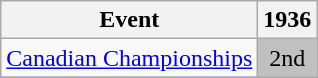<table class="wikitable">
<tr>
<th>Event</th>
<th>1936</th>
</tr>
<tr>
<td><a href='#'>Canadian Championships</a></td>
<td align="center" bgcolor="silver">2nd</td>
</tr>
<tr>
</tr>
</table>
